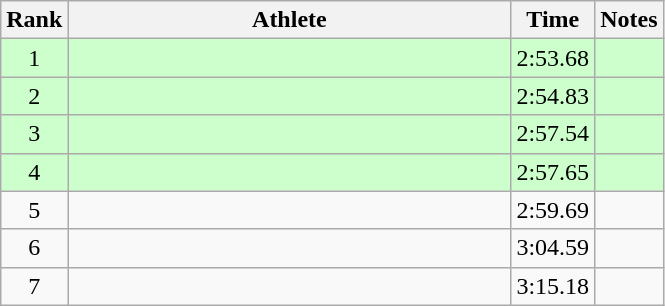<table class="wikitable" style="text-align:center">
<tr>
<th>Rank</th>
<th Style="width:18em">Athlete</th>
<th>Time</th>
<th>Notes</th>
</tr>
<tr style="background:#cfc">
<td>1</td>
<td style="text-align:left"></td>
<td>2:53.68</td>
<td></td>
</tr>
<tr style="background:#cfc">
<td>2</td>
<td style="text-align:left"></td>
<td>2:54.83</td>
<td></td>
</tr>
<tr style="background:#cfc">
<td>3</td>
<td style="text-align:left"></td>
<td>2:57.54</td>
<td></td>
</tr>
<tr style="background:#cfc">
<td>4</td>
<td style="text-align:left"></td>
<td>2:57.65</td>
<td></td>
</tr>
<tr>
<td>5</td>
<td style="text-align:left"></td>
<td>2:59.69</td>
<td></td>
</tr>
<tr>
<td>6</td>
<td style="text-align:left"></td>
<td>3:04.59</td>
<td></td>
</tr>
<tr>
<td>7</td>
<td style="text-align:left"></td>
<td>3:15.18</td>
<td></td>
</tr>
</table>
